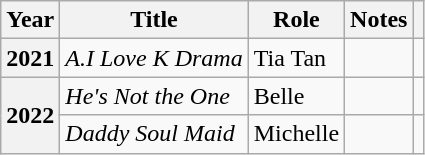<table class="wikitable sortable plainrowheaders">
<tr>
<th scope="col">Year</th>
<th scope="col">Title</th>
<th scope="col">Role</th>
<th scope="col" class="unsortable">Notes</th>
<th scope="col" class="unsortable"></th>
</tr>
<tr>
<th scope="row">2021</th>
<td><em>A.I Love K Drama</em></td>
<td>Tia Tan</td>
<td></td>
<td></td>
</tr>
<tr>
<th scope="row" rowspan="2">2022</th>
<td><em>He's Not the One</em></td>
<td>Belle</td>
<td></td>
<td></td>
</tr>
<tr>
<td><em>Daddy Soul Maid</em></td>
<td>Michelle</td>
<td></td>
<td></td>
</tr>
</table>
